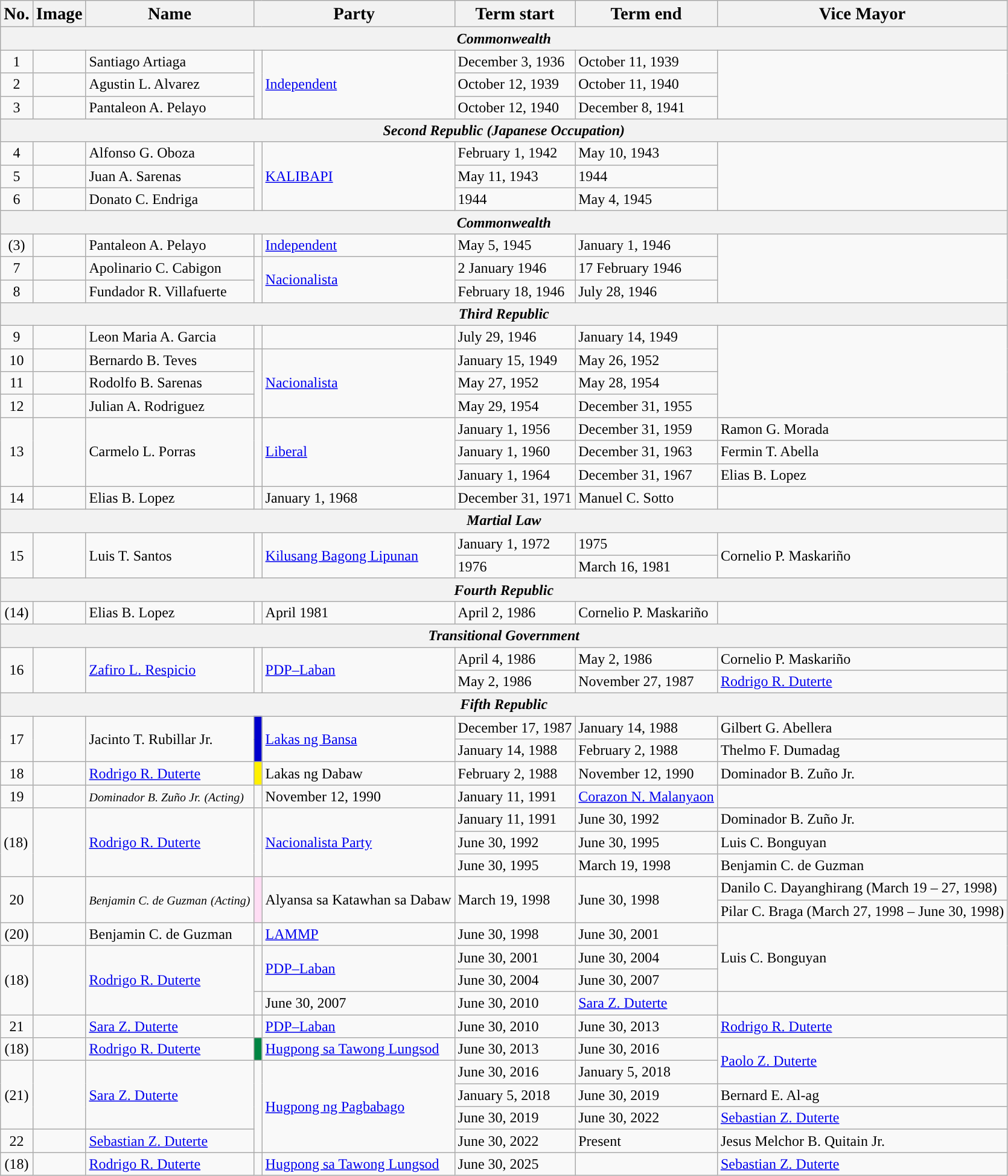<table class="wikitable">
<tr>
<th><big>No.</big></th>
<th><big>Image</big></th>
<th><big>Name</big></th>
<th colspan="2"><big>Party</big></th>
<th><big>Term start</big></th>
<th><big>Term end</big></th>
<th><big>Vice Mayor</big></th>
</tr>
<tr>
<th colspan="8"><em>Commonwealth</em></th>
</tr>
<tr>
<td align=center>1</td>
<td></td>
<td>Santiago Artiaga</td>
<td rowspan="3"></td>
<td rowspan="3"><a href='#'>Independent</a></td>
<td>December 3, 1936</td>
<td>October 11, 1939</td>
<td rowspan="3"></td>
</tr>
<tr>
<td align=center>2</td>
<td></td>
<td>Agustin L. Alvarez</td>
<td>October 12, 1939</td>
<td>October 11, 1940</td>
</tr>
<tr>
<td align=center>3</td>
<td></td>
<td>Pantaleon A. Pelayo</td>
<td>October 12, 1940</td>
<td>December 8, 1941</td>
</tr>
<tr>
<th colspan="8"><em>Second Republic (Japanese Occupation)</em></th>
</tr>
<tr>
<td align=center>4</td>
<td></td>
<td>Alfonso G. Oboza</td>
<td rowspan="3"></td>
<td rowspan="3"><a href='#'>KALIBAPI</a></td>
<td>February 1, 1942</td>
<td>May 10, 1943</td>
<td rowspan="3"></td>
</tr>
<tr>
<td align=center>5</td>
<td></td>
<td>Juan A. Sarenas</td>
<td>May 11, 1943</td>
<td>1944</td>
</tr>
<tr>
<td align=center>6</td>
<td></td>
<td>Donato C. Endriga</td>
<td>1944</td>
<td>May 4, 1945</td>
</tr>
<tr>
<th colspan="8"><em>Commonwealth</em></th>
</tr>
<tr>
<td align=center>(3)</td>
<td></td>
<td>Pantaleon A. Pelayo</td>
<td></td>
<td><a href='#'>Independent</a></td>
<td>May 5, 1945</td>
<td>January 1, 1946</td>
<td rowspan="3"></td>
</tr>
<tr>
<td align=center>7</td>
<td></td>
<td>Apolinario C. Cabigon</td>
<td rowspan="2"></td>
<td rowspan="2"><a href='#'>Nacionalista</a></td>
<td>2 January 1946</td>
<td>17 February 1946</td>
</tr>
<tr>
<td align=center>8</td>
<td></td>
<td>Fundador R. Villafuerte</td>
<td>February 18, 1946</td>
<td>July 28, 1946</td>
</tr>
<tr>
<th colspan="8"><em>Third Republic</em></th>
</tr>
<tr>
<td align=center>9</td>
<td></td>
<td>Leon Maria A. Garcia</td>
<td></td>
<td></td>
<td>July 29, 1946</td>
<td>January 14, 1949</td>
<td rowspan="4"></td>
</tr>
<tr>
<td align=center>10</td>
<td></td>
<td>Bernardo B. Teves</td>
<td rowspan="3"></td>
<td rowspan="3"><a href='#'>Nacionalista</a></td>
<td>January 15, 1949</td>
<td>May 26, 1952</td>
</tr>
<tr>
<td align=center>11</td>
<td></td>
<td>Rodolfo B. Sarenas</td>
<td>May 27, 1952</td>
<td>May 28, 1954</td>
</tr>
<tr>
<td align=center>12</td>
<td></td>
<td>Julian A. Rodriguez</td>
<td>May 29, 1954</td>
<td>December 31, 1955</td>
</tr>
<tr>
<td align=center rowspan="3">13</td>
<td rowspan="3"></td>
<td rowspan="3">Carmelo L. Porras</td>
<td rowspan="3"></td>
<td rowspan="3"><a href='#'>Liberal</a></td>
<td>January 1, 1956</td>
<td>December 31, 1959</td>
<td>Ramon G. Morada</td>
</tr>
<tr>
<td>January 1, 1960</td>
<td>December 31, 1963</td>
<td>Fermin T. Abella</td>
</tr>
<tr>
<td>January 1, 1964</td>
<td>December 31, 1967</td>
<td>Elias B. Lopez</td>
</tr>
<tr>
<td align=center>14</td>
<td></td>
<td>Elias B. Lopez</td>
<td></td>
<td>January 1, 1968</td>
<td>December 31, 1971</td>
<td>Manuel C. Sotto</td>
</tr>
<tr>
<th colspan="8"><em>Martial Law</em></th>
</tr>
<tr>
<td align=center rowspan="2">15</td>
<td rowspan="2"></td>
<td rowspan="2">Luis T. Santos</td>
<td rowspan="2"></td>
<td rowspan="2"><a href='#'>Kilusang Bagong Lipunan</a></td>
<td>January 1, 1972</td>
<td>1975</td>
<td rowspan="2">Cornelio P. Maskariño</td>
</tr>
<tr>
<td>1976</td>
<td>March 16, 1981</td>
</tr>
<tr>
<th colspan="8"><em>Fourth Republic</em></th>
</tr>
<tr>
<td align=center>(14)</td>
<td></td>
<td>Elias B. Lopez</td>
<td></td>
<td>April 1981</td>
<td>April 2, 1986</td>
<td>Cornelio P. Maskariño</td>
</tr>
<tr>
<th colspan="8"><em>Transitional Government</em></th>
</tr>
<tr>
<td align=center rowspan="2">16</td>
<td rowspan="2"></td>
<td rowspan="2"><a href='#'>Zafiro L. Respicio</a></td>
<td rowspan="2"></td>
<td rowspan="2"><a href='#'>PDP–Laban</a></td>
<td>April 4, 1986</td>
<td>May 2, 1986</td>
<td>Cornelio P. Maskariño</td>
</tr>
<tr>
<td>May 2, 1986</td>
<td>November 27, 1987</td>
<td><a href='#'>Rodrigo R. Duterte</a></td>
</tr>
<tr>
<th colspan="8"><em>Fifth Republic</em></th>
</tr>
<tr>
<td align=center rowspan="2">17</td>
<td rowspan="2"></td>
<td rowspan="2">Jacinto T. Rubillar Jr.</td>
<td rowspan="2" style="width: 2px; background-color: #0000CD;" data-sort-value="Lakas ng Bansa"></td>
<td rowspan="2"><a href='#'>Lakas ng Bansa</a></td>
<td>December 17, 1987</td>
<td>January 14, 1988</td>
<td>Gilbert G. Abellera</td>
</tr>
<tr>
<td>January 14, 1988</td>
<td>February 2, 1988</td>
<td>Thelmo F. Dumadag</td>
</tr>
<tr>
<td align=center>18</td>
<td></td>
<td><a href='#'>Rodrigo R. Duterte</a></td>
<td bgcolor="#FFF000"></td>
<td>Lakas ng Dabaw</td>
<td>February 2, 1988</td>
<td>November 12, 1990</td>
<td>Dominador B. Zuño Jr.</td>
</tr>
<tr>
<td align=center>19</td>
<td></td>
<td><small><em>Dominador B. Zuño Jr.</em></small> <small><em>(Acting)</em></small></td>
<td></td>
<td>November 12, 1990</td>
<td>January 11, 1991</td>
<td><a href='#'>Corazon N. Malanyaon</a></td>
</tr>
<tr>
<td rowspan="3">(18)</td>
<td rowspan="3"></td>
<td rowspan="3"><a href='#'>Rodrigo R. Duterte</a></td>
<td rowspan="3"></td>
<td rowspan="3"><a href='#'>Nacionalista Party</a></td>
<td>January 11, 1991</td>
<td>June 30, 1992</td>
<td>Dominador B. Zuño Jr.</td>
</tr>
<tr>
<td>June 30, 1992</td>
<td>June 30, 1995</td>
<td>Luis C. Bonguyan</td>
</tr>
<tr>
<td>June 30, 1995</td>
<td>March 19, 1998</td>
<td>Benjamin C. de Guzman</td>
</tr>
<tr>
<td align=center rowspan="2">20</td>
<td rowspan="2"></td>
<td rowspan="2"><small><em>Benjamin C. de Guzman</em></small> <small><em>(Acting)</em></small></td>
<td rowspan="2" bgcolor="#FFDDF4"></td>
<td rowspan="2">Alyansa sa Katawhan sa Dabaw</td>
<td rowspan="2">March 19, 1998</td>
<td rowspan="2">June 30, 1998</td>
<td>Danilo C. Dayanghirang (March 19 – 27, 1998)</td>
</tr>
<tr>
<td>Pilar C. Braga (March 27, 1998 – June 30, 1998)</td>
</tr>
<tr>
<td align=center>(20)</td>
<td></td>
<td>Benjamin C. de Guzman</td>
<td></td>
<td><a href='#'>LAMMP</a></td>
<td>June 30, 1998</td>
<td>June 30, 2001</td>
<td rowspan="3">Luis C. Bonguyan</td>
</tr>
<tr>
<td align=center rowspan="3">(18)</td>
<td rowspan="3"></td>
<td rowspan="3"><a href='#'>Rodrigo R.  Duterte</a></td>
<td rowspan="2"></td>
<td rowspan="2"><a href='#'>PDP–Laban</a></td>
<td>June 30, 2001</td>
<td>June 30, 2004</td>
</tr>
<tr>
<td>June 30, 2004</td>
<td>June 30, 2007</td>
</tr>
<tr>
<td></td>
<td>June 30, 2007</td>
<td>June 30, 2010</td>
<td><a href='#'>Sara Z. Duterte</a></td>
</tr>
<tr>
<td align=center>21</td>
<td></td>
<td><a href='#'>Sara Z. Duterte</a></td>
<td></td>
<td><a href='#'>PDP–Laban</a></td>
<td>June 30, 2010</td>
<td>June 30, 2013</td>
<td><a href='#'>Rodrigo R. Duterte</a></td>
</tr>
<tr>
<td align=center>(18)</td>
<td></td>
<td><a href='#'>Rodrigo R. Duterte</a></td>
<td bgcolor="#008543"></td>
<td><a href='#'>Hugpong sa Tawong Lungsod</a></td>
<td>June 30, 2013</td>
<td>June 30, 2016</td>
<td rowspan="2"><a href='#'>Paolo Z. Duterte</a></td>
</tr>
<tr>
<td align=center rowspan="3">(21)</td>
<td rowspan="3"></td>
<td rowspan="3"><a href='#'>Sara Z. Duterte</a></td>
<td rowspan="4"></td>
<td rowspan="4"><a href='#'>Hugpong ng Pagbabago</a></td>
<td>June 30, 2016</td>
<td>January 5, 2018</td>
</tr>
<tr>
<td>January 5, 2018</td>
<td>June 30, 2019</td>
<td>Bernard E. Al-ag</td>
</tr>
<tr>
<td>June 30, 2019</td>
<td>June 30, 2022</td>
<td><a href='#'>Sebastian Z. Duterte</a></td>
</tr>
<tr>
<td align=center>22</td>
<td></td>
<td><a href='#'>Sebastian Z. Duterte</a></td>
<td>June 30, 2022</td>
<td>Present</td>
<td>Jesus Melchor B. Quitain Jr.</td>
</tr>
<tr>
<td align="center">(18)</td>
<td></td>
<td><a href='#'>Rodrigo R. Duterte</a></td>
<td></td>
<td><a href='#'>Hugpong sa Tawong Lungsod</a></td>
<td>June 30, 2025</td>
<td></td>
<td><a href='#'>Sebastian Z. Duterte</a></td>
</tr>
</table>
